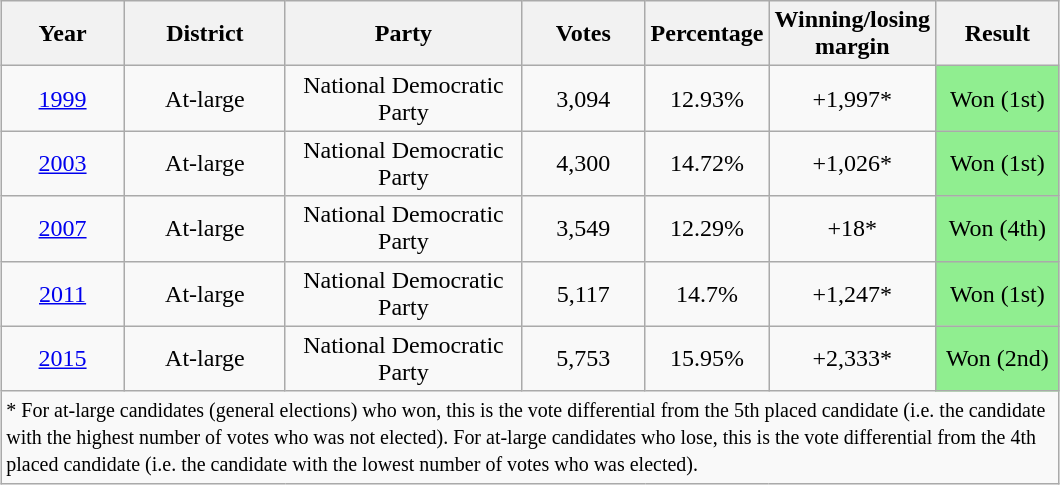<table class="wikitable" style="margin: 1em auto 1em auto">
<tr>
<th align="center" width="75">Year</th>
<th align="center" width="100">District</th>
<th align="center" width="150">Party</th>
<th align="center" width="75">Votes</th>
<th align="center" width="75">Percentage</th>
<th align="center" width="75">Winning/losing margin</th>
<th align="center" width="75">Result</th>
</tr>
<tr>
<td align="center"><a href='#'>1999</a></td>
<td align="center">At-large</td>
<td align="center">National Democratic Party</td>
<td align="center">3,094</td>
<td align="center">12.93%</td>
<td align="center">+1,997*</td>
<td align="center" style="background: #90EE90;">Won (1st)</td>
</tr>
<tr>
<td align="center"><a href='#'>2003</a></td>
<td align="center">At-large</td>
<td align="center">National Democratic Party</td>
<td align="center">4,300</td>
<td align="center">14.72%</td>
<td align="center">+1,026*</td>
<td align="center" style="background: #90EE90;">Won (1st)</td>
</tr>
<tr>
<td align="center"><a href='#'>2007</a></td>
<td align="center">At-large</td>
<td align="center">National Democratic Party</td>
<td align="center">3,549</td>
<td align="center">12.29%</td>
<td align="center">+18*</td>
<td align="center" style="background: #90EE90;">Won (4th)</td>
</tr>
<tr>
<td align="center"><a href='#'>2011</a></td>
<td align="center">At-large</td>
<td align="center">National Democratic Party</td>
<td align="center">5,117</td>
<td align="center">14.7%</td>
<td align="center">+1,247*</td>
<td align="center" style="background: #90EE90;">Won (1st)</td>
</tr>
<tr>
<td align="center"><a href='#'>2015</a></td>
<td align="center">At-large</td>
<td align="center">National Democratic Party</td>
<td align="center">5,753</td>
<td align="center">15.95%</td>
<td align="center">+2,333*</td>
<td align="center" style="background: #90EE90;">Won (2nd)</td>
</tr>
<tr>
<td colspan=7><small>* For at-large candidates (general elections) who won, this is the vote differential from the 5th placed candidate (i.e. the candidate with the highest number of votes who was not elected). For at-large candidates who lose, this is the vote differential from the 4th placed candidate (i.e. the candidate with the lowest number of votes who was elected).</small></td>
</tr>
</table>
